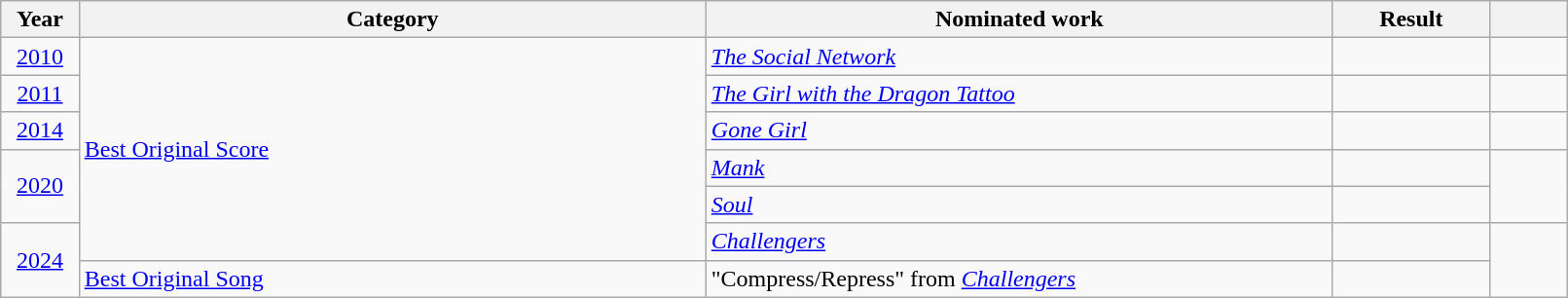<table class="wikitable" style="width:85%;">
<tr>
<th width=5%>Year</th>
<th style="width:40%;">Category</th>
<th style="width:40%;">Nominated work</th>
<th style="width:10%;">Result</th>
<th width=5%></th>
</tr>
<tr>
<td style="text-align:center;"><a href='#'>2010</a></td>
<td rowspan="6"><a href='#'>Best Original Score</a></td>
<td><em><a href='#'>The Social Network</a></em></td>
<td></td>
<td style="text-align:center;"></td>
</tr>
<tr>
<td style="text-align:center;"><a href='#'>2011</a></td>
<td><em><a href='#'>The Girl with the Dragon Tattoo</a></em></td>
<td></td>
<td style="text-align:center;"></td>
</tr>
<tr>
<td style="text-align:center;"><a href='#'>2014</a></td>
<td><em><a href='#'>Gone Girl</a></em></td>
<td></td>
<td style="text-align:center;"></td>
</tr>
<tr>
<td rowspan="2" style="text-align:center;"><a href='#'>2020</a></td>
<td><em><a href='#'>Mank</a></em></td>
<td></td>
<td rowspan="2" style="text-align:center;"></td>
</tr>
<tr>
<td><em><a href='#'>Soul</a></em></td>
<td></td>
</tr>
<tr>
<td rowspan="2" style="text-align:center;"><a href='#'>2024</a></td>
<td><em><a href='#'>Challengers</a></em></td>
<td></td>
<td rowspan="2" style="text-align:center;"></td>
</tr>
<tr>
<td><a href='#'>Best Original Song</a></td>
<td>"Compress/Repress" from <em><a href='#'>Challengers</a></em></td>
<td></td>
</tr>
</table>
